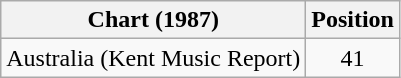<table class="wikitable">
<tr>
<th>Chart (1987)</th>
<th>Position</th>
</tr>
<tr>
<td align="left">Australia (Kent Music Report)</td>
<td align="center">41</td>
</tr>
</table>
